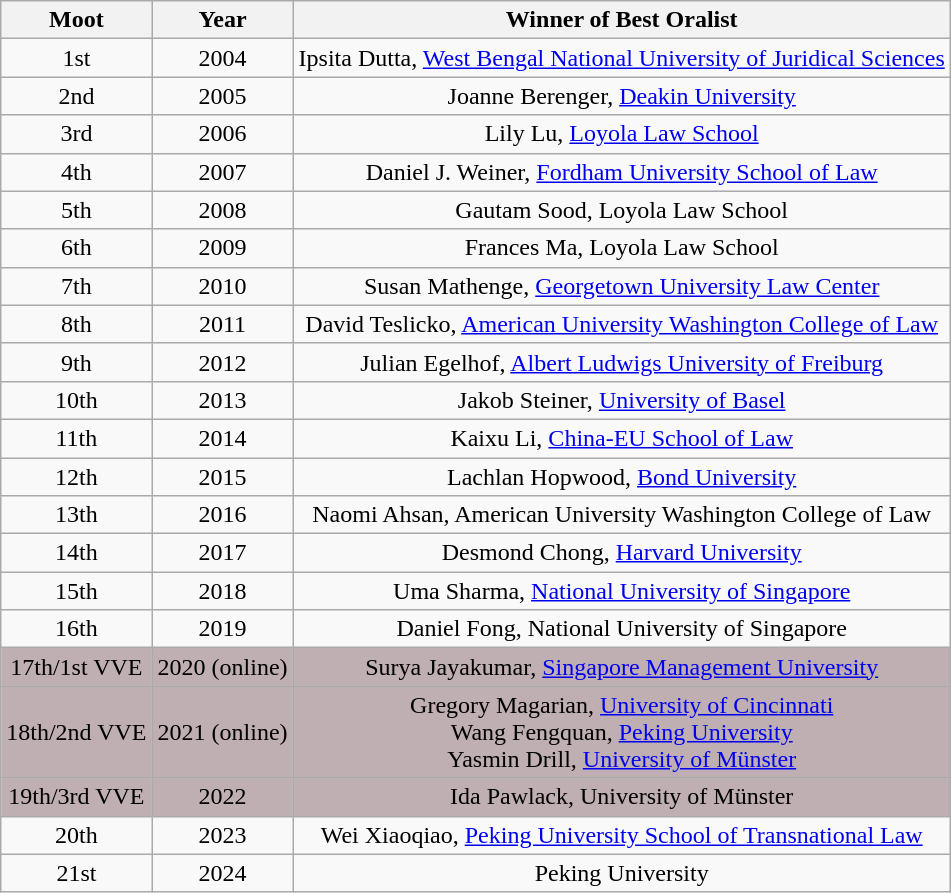<table class="wikitable" style="text-align:center;margin-left:1em;float:center">
<tr ">
<th>Moot</th>
<th>Year</th>
<th>Winner of Best Oralist</th>
</tr>
<tr>
<td>1st</td>
<td>2004</td>
<td>Ipsita Dutta, <a href='#'>West Bengal National University of Juridical Sciences</a></td>
</tr>
<tr>
<td>2nd</td>
<td>2005</td>
<td>Joanne Berenger, <a href='#'>Deakin University</a></td>
</tr>
<tr>
<td>3rd</td>
<td>2006</td>
<td>Lily Lu, <a href='#'>Loyola Law School</a></td>
</tr>
<tr>
<td>4th</td>
<td>2007</td>
<td>Daniel J. Weiner, <a href='#'>Fordham University School of Law</a></td>
</tr>
<tr>
<td>5th</td>
<td>2008</td>
<td>Gautam Sood, Loyola Law School</td>
</tr>
<tr>
<td>6th</td>
<td>2009</td>
<td>Frances Ma, Loyola Law School</td>
</tr>
<tr>
<td>7th</td>
<td>2010</td>
<td>Susan Mathenge, <a href='#'>Georgetown University Law Center</a></td>
</tr>
<tr>
<td>8th</td>
<td>2011</td>
<td>David Teslicko, <a href='#'>American University Washington College of Law</a></td>
</tr>
<tr>
<td>9th</td>
<td>2012</td>
<td>Julian Egelhof, <a href='#'>Albert Ludwigs University of Freiburg</a></td>
</tr>
<tr>
<td>10th</td>
<td>2013</td>
<td>Jakob Steiner, <a href='#'>University of Basel</a></td>
</tr>
<tr>
<td>11th</td>
<td>2014</td>
<td>Kaixu Li, <a href='#'>China-EU School of Law</a></td>
</tr>
<tr>
<td>12th</td>
<td>2015</td>
<td>Lachlan Hopwood, <a href='#'>Bond University</a></td>
</tr>
<tr>
<td>13th</td>
<td>2016</td>
<td>Naomi Ahsan, American University Washington College of Law</td>
</tr>
<tr>
<td>14th</td>
<td>2017</td>
<td>Desmond Chong, <a href='#'>Harvard University</a></td>
</tr>
<tr>
<td>15th</td>
<td>2018</td>
<td>Uma Sharma, <a href='#'>National University of Singapore</a></td>
</tr>
<tr>
<td>16th</td>
<td>2019</td>
<td>Daniel Fong, National University of Singapore</td>
</tr>
<tr bgcolor=#BFAFB2>
<td>17th/1st VVE</td>
<td>2020 (online)</td>
<td>Surya Jayakumar, <a href='#'>Singapore Management University</a></td>
</tr>
<tr bgcolor=#BFAFB2>
<td>18th/2nd VVE</td>
<td>2021 (online)</td>
<td>Gregory Magarian, <a href='#'>University of Cincinnati</a> <br> Wang Fengquan, <a href='#'>Peking University</a> <br> Yasmin Drill, <a href='#'>University of Münster</a></td>
</tr>
<tr bgcolor=#BFAFB2>
<td>19th/3rd VVE</td>
<td>2022</td>
<td>Ida Pawlack, University of Münster</td>
</tr>
<tr>
<td>20th</td>
<td>2023</td>
<td>Wei Xiaoqiao, <a href='#'>Peking University School of Transnational Law</a></td>
</tr>
<tr>
<td>21st</td>
<td>2024</td>
<td>Peking University</td>
</tr>
</table>
